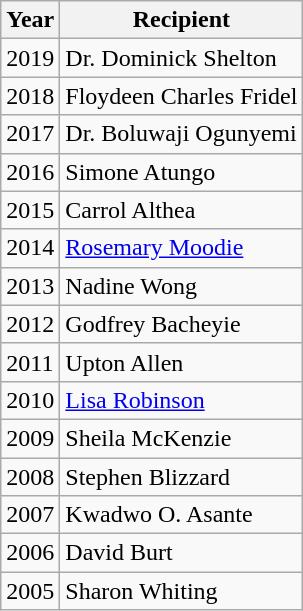<table class="wikitable sortable">
<tr>
<th>Year</th>
<th>Recipient</th>
</tr>
<tr>
<td>2019</td>
<td>Dr. Dominick Shelton</td>
</tr>
<tr>
<td>2018</td>
<td>Floydeen Charles Fridel</td>
</tr>
<tr>
<td>2017</td>
<td>Dr. Boluwaji Ogunyemi</td>
</tr>
<tr>
<td>2016</td>
<td>Simone Atungo</td>
</tr>
<tr>
<td>2015</td>
<td>Carrol Althea</td>
</tr>
<tr>
<td>2014</td>
<td><a href='#'>Rosemary Moodie</a></td>
</tr>
<tr>
<td>2013</td>
<td>Nadine Wong</td>
</tr>
<tr>
<td>2012</td>
<td>Godfrey Bacheyie</td>
</tr>
<tr>
<td>2011</td>
<td>Upton Allen</td>
</tr>
<tr>
<td>2010</td>
<td><a href='#'>Lisa Robinson</a></td>
</tr>
<tr>
<td>2009</td>
<td>Sheila McKenzie</td>
</tr>
<tr>
<td>2008</td>
<td>Stephen Blizzard</td>
</tr>
<tr>
<td>2007</td>
<td>Kwadwo O. Asante</td>
</tr>
<tr>
<td>2006</td>
<td>David Burt</td>
</tr>
<tr>
<td>2005</td>
<td>Sharon Whiting</td>
</tr>
</table>
